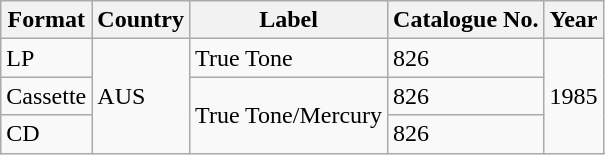<table class="wikitable">
<tr>
<th>Format</th>
<th>Country</th>
<th>Label</th>
<th>Catalogue No.</th>
<th>Year</th>
</tr>
<tr>
<td>LP</td>
<td rowspan="3">AUS</td>
<td>True Tone</td>
<td>826 </td>
<td rowspan="3">1985</td>
</tr>
<tr>
<td>Cassette</td>
<td rowspan="2">True Tone/Mercury</td>
<td>826 </td>
</tr>
<tr>
<td>CD</td>
<td>826 </td>
</tr>
</table>
